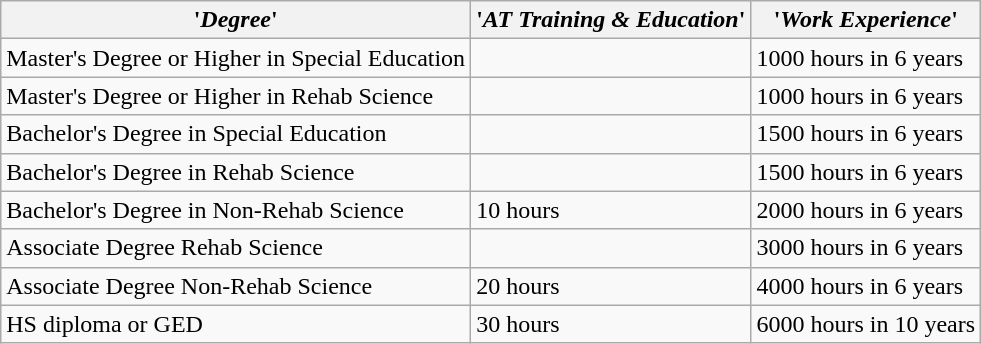<table class="wikitable">
<tr>
<th>'<strong><em>Degree</em></strong>'</th>
<th>'<strong><em>AT Training & Education</em></strong>'</th>
<th>'<strong><em>Work Experience</em></strong>'</th>
</tr>
<tr>
<td>Master's Degree or Higher in Special Education</td>
<td></td>
<td>1000 hours in 6 years</td>
</tr>
<tr>
<td>Master's Degree or Higher in Rehab Science</td>
<td></td>
<td>1000 hours in 6 years</td>
</tr>
<tr>
<td>Bachelor's Degree in Special Education</td>
<td></td>
<td>1500 hours in 6 years</td>
</tr>
<tr>
<td>Bachelor's Degree in Rehab Science</td>
<td></td>
<td>1500 hours in 6 years</td>
</tr>
<tr>
<td>Bachelor's Degree in Non-Rehab Science</td>
<td>10 hours</td>
<td>2000 hours in 6 years</td>
</tr>
<tr>
<td>Associate Degree Rehab Science</td>
<td></td>
<td>3000 hours in 6 years</td>
</tr>
<tr>
<td>Associate Degree Non-Rehab Science</td>
<td>20 hours</td>
<td>4000 hours in 6 years</td>
</tr>
<tr>
<td>HS diploma or GED</td>
<td>30 hours</td>
<td>6000 hours in 10 years</td>
</tr>
</table>
